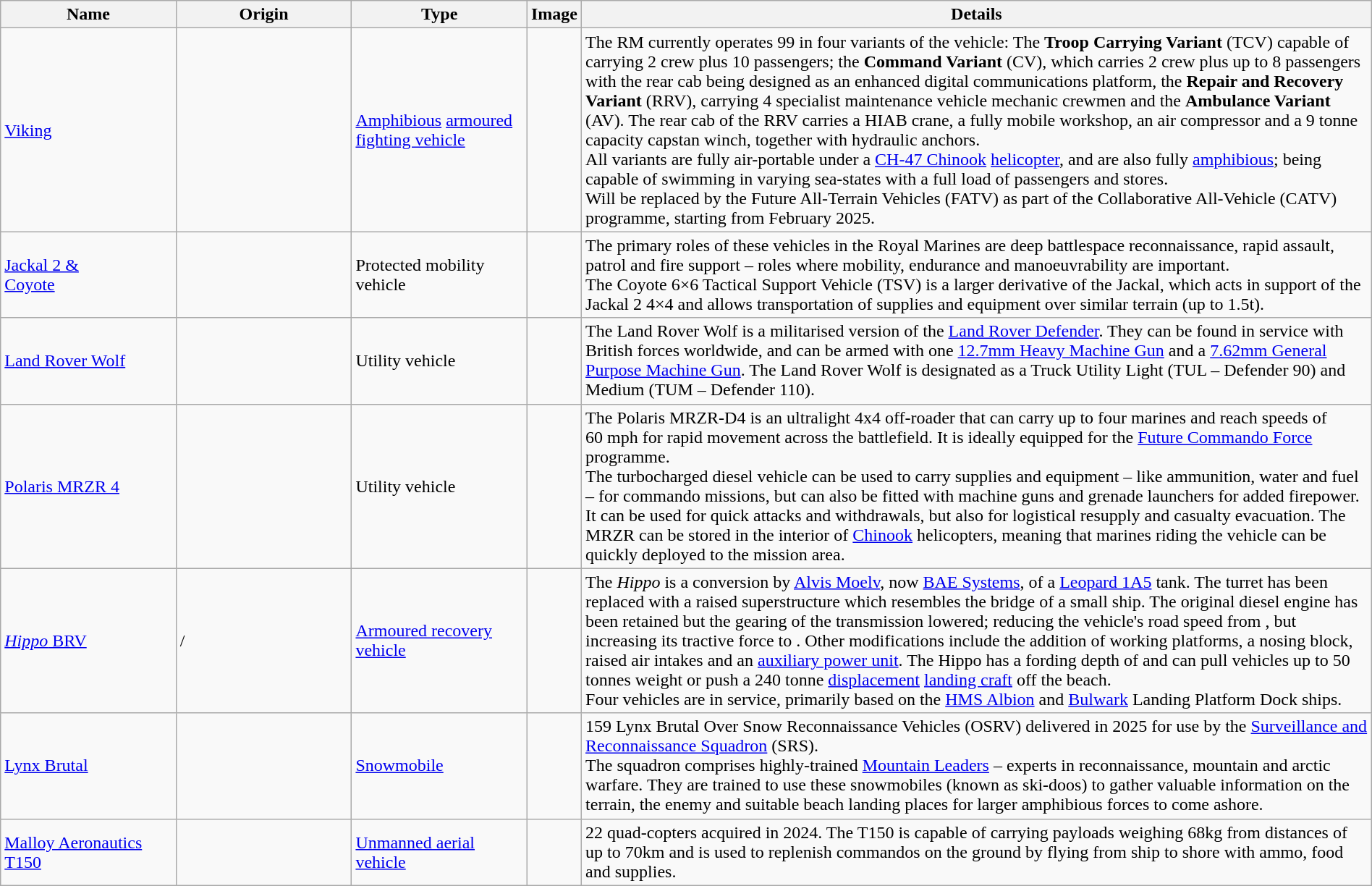<table class="wikitable" style="margin:auto;">
<tr>
<th style="text-align: center; width:12%;">Name</th>
<th style="text-align: center; width:12%;">Origin</th>
<th style="text-align: center; width:12%;">Type</th>
<th style="text-align: center; width:0%;">Image</th>
<th style="text-align: center; width:54%;">Details</th>
</tr>
<tr>
<td><a href='#'>Viking</a></td>
<td></td>
<td><a href='#'>Amphibious</a> <a href='#'>armoured fighting vehicle</a></td>
<td></td>
<td>The RM currently operates 99 in four variants of the vehicle: The <strong>Troop Carrying Variant</strong> (TCV) capable of carrying 2 crew plus 10 passengers; the <strong>Command Variant</strong> (CV), which carries 2 crew plus up to 8 passengers with the rear cab being designed as an enhanced digital communications platform, the <strong>Repair and Recovery Variant</strong> (RRV), carrying 4 specialist maintenance vehicle mechanic crewmen and the <strong>Ambulance Variant</strong> (AV). The rear cab of the RRV carries a HIAB crane, a fully mobile workshop, an air compressor and a 9 tonne capacity capstan winch, together with hydraulic anchors.<br>All variants are fully air-portable under a <a href='#'>CH-47 Chinook</a> <a href='#'>helicopter</a>, and are also fully <a href='#'>amphibious</a>; being capable of swimming in varying sea-states with a full load of passengers and stores.<br>Will be replaced by the Future All-Terrain Vehicles (FATV) as part of the Collaborative All-Vehicle (CATV) programme,  starting from February 2025.</td>
</tr>
<tr>
<td><a href='#'>Jackal 2 &<br>Coyote</a></td>
<td></td>
<td>Protected mobility vehicle</td>
<td></td>
<td>The primary roles of these vehicles in the Royal Marines are deep battlespace reconnaissance, rapid assault, patrol and fire support – roles where mobility, endurance and manoeuvrability are important.<br>The Coyote 6×6 Tactical Support Vehicle (TSV) is a larger derivative of the Jackal, which acts in support of the Jackal 2 4×4 and allows transportation of supplies and equipment over similar terrain (up to 1.5t).</td>
</tr>
<tr>
<td><a href='#'>Land Rover Wolf</a></td>
<td></td>
<td>Utility vehicle</td>
<td></td>
<td>The Land Rover Wolf is a militarised version of the <a href='#'>Land Rover Defender</a>. They can be found in service with British forces worldwide, and can be armed with one <a href='#'>12.7mm Heavy Machine Gun</a> and a <a href='#'>7.62mm General Purpose Machine Gun</a>. The Land Rover Wolf is designated as a Truck Utility Light (TUL – Defender 90) and Medium (TUM – Defender 110).</td>
</tr>
<tr>
<td><a href='#'>Polaris MRZR 4</a></td>
<td></td>
<td>Utility vehicle</td>
<td></td>
<td>The Polaris MRZR-D4 is an ultralight 4x4 off-roader that can carry up to four marines and reach speeds of 60 mph for rapid movement across the battlefield. It is ideally equipped for the <a href='#'>Future Commando Force</a> programme.<br>The turbocharged diesel vehicle can be used to carry supplies and equipment – like ammunition, water and fuel – for commando missions, but can also be fitted with machine guns and grenade launchers for added firepower. It can be used for quick attacks and withdrawals, but also for logistical resupply and casualty evacuation. 
The MRZR can be stored in the interior of <a href='#'>Chinook</a> helicopters, meaning that marines riding the vehicle can be quickly deployed to the mission area.</td>
</tr>
<tr>
<td><a href='#'><em>Hippo</em> BRV</a></td>
<td>/<br></td>
<td><a href='#'>Armoured recovery vehicle</a></td>
<td></td>
<td>The <em>Hippo</em> is a conversion by <a href='#'>Alvis Moelv</a>, now <a href='#'>BAE Systems</a>, of a <a href='#'>Leopard 1A5</a> tank. The turret has been replaced with a raised superstructure which resembles the bridge of a small ship. The original  diesel engine has been retained but the gearing of the transmission lowered; reducing the vehicle's road speed from , but increasing its tractive force to . Other modifications include the addition of working platforms, a nosing block, raised air intakes and an <a href='#'>auxiliary power unit</a>. The Hippo has a fording depth of  and can pull vehicles up to 50 tonnes weight or push a 240 tonne <a href='#'>displacement</a> <a href='#'>landing craft</a> off the beach.<br>Four vehicles are in service, primarily based on the <a href='#'>HMS Albion</a> and <a href='#'>Bulwark</a> Landing Platform Dock ships.</td>
</tr>
<tr>
<td><a href='#'>Lynx Brutal</a></td>
<td></td>
<td><a href='#'>Snowmobile</a></td>
<td></td>
<td>159 Lynx Brutal Over Snow Reconnaissance Vehicles (OSRV) delivered in 2025 for use by the <a href='#'>Surveillance and Reconnaissance Squadron</a> (SRS).<br>The squadron comprises highly-trained <a href='#'>Mountain Leaders</a> – experts in reconnaissance, mountain and arctic warfare. They are trained to use these snowmobiles (known as ski-doos) to gather valuable information on the terrain, the enemy and suitable beach landing places for larger amphibious forces to come ashore.</td>
</tr>
<tr>
<td><a href='#'>Malloy Aeronautics T150</a></td>
<td></td>
<td><a href='#'>Unmanned aerial vehicle</a></td>
<td></td>
<td>22 quad-copters acquired in 2024. The T150 is capable of carrying payloads weighing 68kg from distances of up to 70km and is used to replenish commandos on the ground by flying from ship to shore with ammo, food and supplies.</td>
</tr>
</table>
